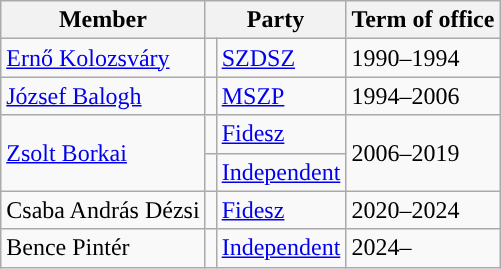<table class=wikitable>
<tr>
<th>Member</th>
<th colspan=2>Party</th>
<th>Term of office</th>
</tr>
<tr>
<td><a href='#'>Ernő Kolozsváry</a></td>
<td style="background-color:"></td>
<td><a href='#'>SZDSZ</a></td>
<td>1990–1994</td>
</tr>
<tr>
<td><a href='#'>József Balogh</a></td>
<td style="background-color:"></td>
<td><a href='#'>MSZP</a></td>
<td>1994–2006</td>
</tr>
<tr>
<td rowspan=2><a href='#'>Zsolt Borkai</a></td>
<td style="background-color:"></td>
<td><a href='#'>Fidesz</a></td>
<td rowspan=2>2006–2019</td>
</tr>
<tr>
<td style="background-color:"></td>
<td><a href='#'>Independent</a></td>
</tr>
<tr>
<td>Csaba András Dézsi</td>
<td style="background-color:"></td>
<td><a href='#'>Fidesz</a></td>
<td>2020–2024</td>
</tr>
<tr>
<td>Bence Pintér</td>
<td style="background-color:"></td>
<td><a href='#'>Independent</a></td>
<td>2024–</td>
</tr>
</table>
